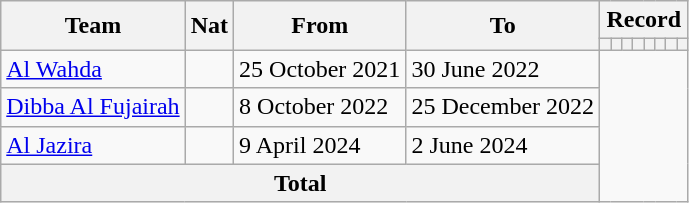<table class=wikitable style=text-align:center>
<tr>
<th rowspan="2">Team</th>
<th rowspan="2">Nat</th>
<th rowspan="2">From</th>
<th rowspan="2">To</th>
<th colspan="8">Record</th>
</tr>
<tr>
<th></th>
<th></th>
<th></th>
<th></th>
<th></th>
<th></th>
<th></th>
<th></th>
</tr>
<tr>
<td align=left><a href='#'>Al Wahda</a></td>
<td></td>
<td align=left>25 October 2021</td>
<td align=left>30 June 2022<br></td>
</tr>
<tr>
<td align=left><a href='#'>Dibba Al Fujairah</a></td>
<td></td>
<td align=left>8 October 2022</td>
<td align=left>25 December 2022<br></td>
</tr>
<tr>
<td align=left><a href='#'>Al Jazira</a></td>
<td></td>
<td align=left>9 April 2024</td>
<td align=left>2 June 2024<br></td>
</tr>
<tr>
<th colspan="4">Total<br></th>
</tr>
</table>
